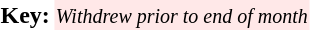<table>
<tr>
<td><strong>Key:</strong></td>
<td style="text-align:center; background:#ffe8e8;"><small><em>Withdrew prior to end of month</em></small></td>
</tr>
</table>
